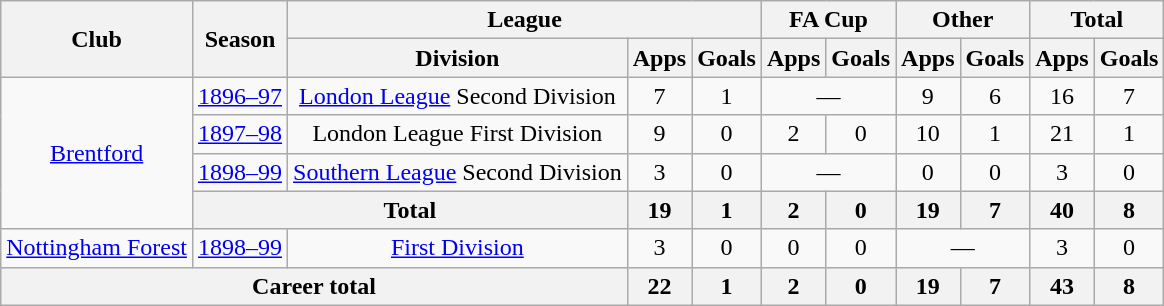<table class="wikitable" style="text-align: center;">
<tr>
<th rowspan="2">Club</th>
<th rowspan="2">Season</th>
<th colspan="3">League</th>
<th colspan="2">FA Cup</th>
<th colspan="2">Other</th>
<th colspan="2">Total</th>
</tr>
<tr>
<th>Division</th>
<th>Apps</th>
<th>Goals</th>
<th>Apps</th>
<th>Goals</th>
<th>Apps</th>
<th>Goals</th>
<th>Apps</th>
<th>Goals</th>
</tr>
<tr>
<td rowspan="4"><a href='#'>Brentford</a></td>
<td><a href='#'>1896–97</a></td>
<td><a href='#'>London League</a> Second Division</td>
<td>7</td>
<td>1</td>
<td colspan="2">—</td>
<td>9</td>
<td>6</td>
<td>16</td>
<td>7</td>
</tr>
<tr>
<td><a href='#'>1897–98</a></td>
<td>London League First Division</td>
<td>9</td>
<td>0</td>
<td>2</td>
<td>0</td>
<td>10</td>
<td>1</td>
<td>21</td>
<td>1</td>
</tr>
<tr>
<td><a href='#'>1898–99</a></td>
<td><a href='#'>Southern League</a> Second Division</td>
<td>3</td>
<td>0</td>
<td colspan="2">—</td>
<td>0</td>
<td>0</td>
<td>3</td>
<td>0</td>
</tr>
<tr>
<th colspan="2">Total</th>
<th>19</th>
<th>1</th>
<th>2</th>
<th>0</th>
<th>19</th>
<th>7</th>
<th>40</th>
<th>8</th>
</tr>
<tr>
<td><a href='#'>Nottingham Forest</a></td>
<td><a href='#'>1898–99</a></td>
<td><a href='#'>First Division</a></td>
<td>3</td>
<td>0</td>
<td>0</td>
<td>0</td>
<td colspan="2">—</td>
<td>3</td>
<td>0</td>
</tr>
<tr>
<th colspan="3">Career total</th>
<th>22</th>
<th>1</th>
<th>2</th>
<th>0</th>
<th>19</th>
<th>7</th>
<th>43</th>
<th>8</th>
</tr>
</table>
